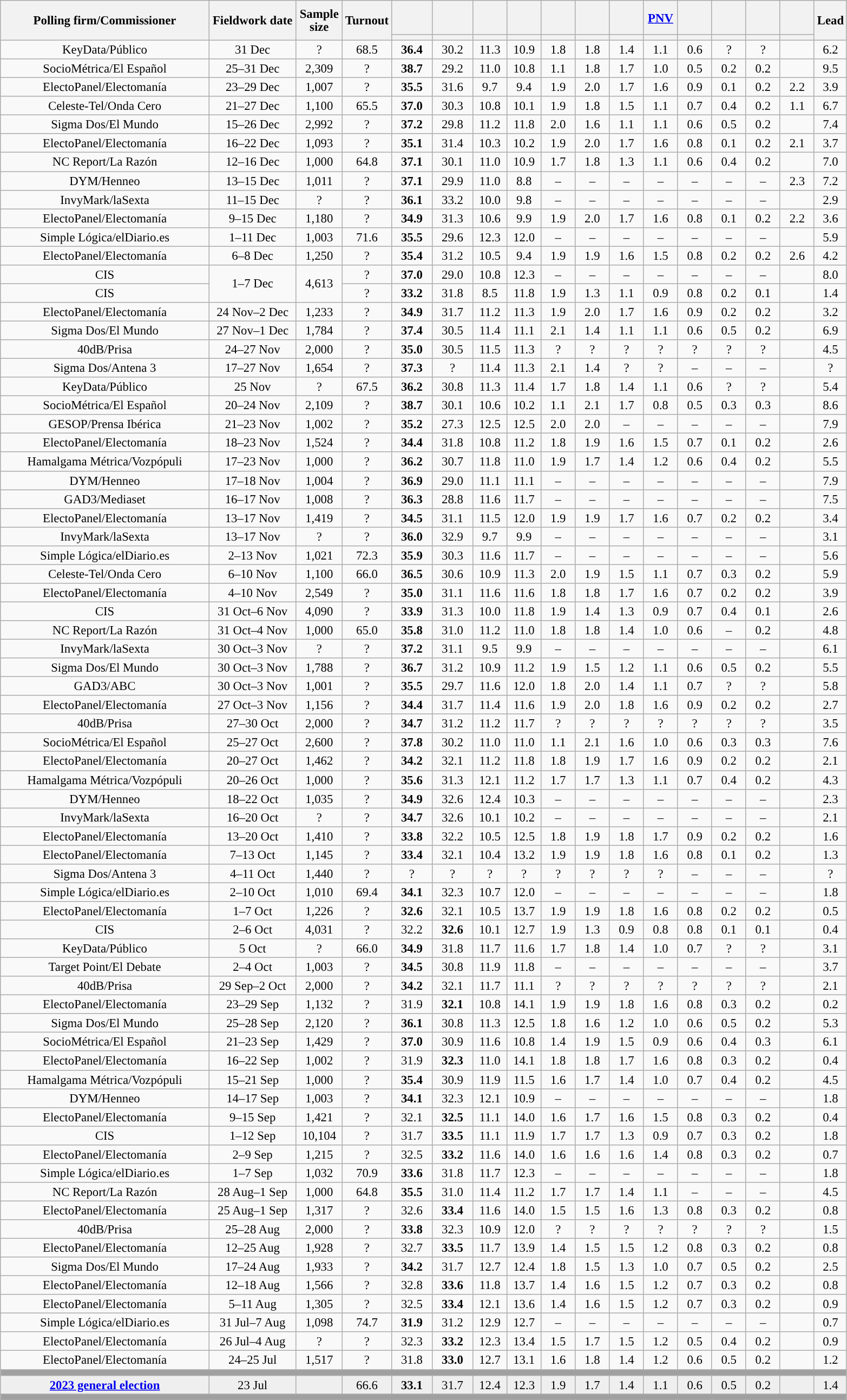<table class="wikitable collapsible collapsed" style="text-align:center; font-size:95%; line-height:16px;">
<tr style="height:42px;">
<th style="width:250px;" rowspan="2">Polling firm/Commissioner</th>
<th style="width:100px;" rowspan="2">Fieldwork date</th>
<th style="width:50px;" rowspan="2">Sample size</th>
<th style="width:45px;" rowspan="2">Turnout</th>
<th style="width:43px;"></th>
<th style="width:43px;"></th>
<th style="width:35px;"></th>
<th style="width:35px;"></th>
<th style="width:35px;"></th>
<th style="width:35px;"></th>
<th style="width:35px;"></th>
<th style="width:35px;"><a href='#'>PNV</a></th>
<th style="width:35px;"></th>
<th style="width:35px;"></th>
<th style="width:35px;"></th>
<th style="width:35px;"></th>
<th style="width:30px;" rowspan="2">Lead</th>
</tr>
<tr>
<th style="color:inherit;background:"></th>
<th style="color:inherit;background:"></th>
<th style="color:inherit;background:"></th>
<th style="color:inherit;background:"></th>
<th style="color:inherit;background:"></th>
<th style="color:inherit;background:"></th>
<th style="color:inherit;background:"></th>
<th style="color:inherit;background:"></th>
<th style="color:inherit;background:"></th>
<th style="color:inherit;background:"></th>
<th style="color:inherit;background:"></th>
<th style="color:inherit;background:"></th>
</tr>
<tr>
<td>KeyData/Público</td>
<td>31 Dec</td>
<td>?</td>
<td>68.5</td>
<td><strong>36.4</strong><br></td>
<td>30.2<br></td>
<td>11.3<br></td>
<td>10.9<br></td>
<td>1.8<br></td>
<td>1.8<br></td>
<td>1.4<br></td>
<td>1.1<br></td>
<td>0.6<br></td>
<td>?<br></td>
<td>?<br></td>
<td></td>
<td style="background:">6.2</td>
</tr>
<tr>
<td>SocioMétrica/El Español</td>
<td>25–31 Dec</td>
<td>2,309</td>
<td>?</td>
<td><strong>38.7</strong><br></td>
<td>29.2<br></td>
<td>11.0<br></td>
<td>10.8<br></td>
<td>1.1<br></td>
<td>1.8<br></td>
<td>1.7<br></td>
<td>1.0<br></td>
<td>0.5<br></td>
<td>0.2<br></td>
<td>0.2<br></td>
<td></td>
<td style="background:">9.5</td>
</tr>
<tr>
<td>ElectoPanel/Electomanía</td>
<td>23–29 Dec</td>
<td>1,007</td>
<td>?</td>
<td><strong>35.5</strong><br></td>
<td>31.6<br></td>
<td>9.7<br></td>
<td>9.4<br></td>
<td>1.9<br></td>
<td>2.0<br></td>
<td>1.7<br></td>
<td>1.6<br></td>
<td>0.9<br></td>
<td>0.1<br></td>
<td>0.2<br></td>
<td>2.2<br></td>
<td style="background:">3.9</td>
</tr>
<tr>
<td>Celeste-Tel/Onda Cero</td>
<td>21–27 Dec</td>
<td>1,100</td>
<td>65.5</td>
<td><strong>37.0</strong><br></td>
<td>30.3<br></td>
<td>10.8<br></td>
<td>10.1<br></td>
<td>1.9<br></td>
<td>1.8<br></td>
<td>1.5<br></td>
<td>1.1<br></td>
<td>0.7<br></td>
<td>0.4<br></td>
<td>0.2<br></td>
<td>1.1<br></td>
<td style="background:">6.7</td>
</tr>
<tr>
<td>Sigma Dos/El Mundo</td>
<td>15–26 Dec</td>
<td>2,992</td>
<td>?</td>
<td><strong>37.2</strong><br></td>
<td>29.8<br></td>
<td>11.2<br></td>
<td>11.8<br></td>
<td>2.0<br></td>
<td>1.6<br></td>
<td>1.1<br></td>
<td>1.1<br></td>
<td>0.6<br></td>
<td>0.5<br></td>
<td>0.2<br></td>
<td></td>
<td style="background:">7.4</td>
</tr>
<tr>
<td>ElectoPanel/Electomanía</td>
<td>16–22 Dec</td>
<td>1,093</td>
<td>?</td>
<td><strong>35.1</strong><br></td>
<td>31.4<br></td>
<td>10.3<br></td>
<td>10.2<br></td>
<td>1.9<br></td>
<td>2.0<br></td>
<td>1.7<br></td>
<td>1.6<br></td>
<td>0.8<br></td>
<td>0.1<br></td>
<td>0.2<br></td>
<td>2.1<br></td>
<td style="background:">3.7</td>
</tr>
<tr>
<td>NC Report/La Razón</td>
<td>12–16 Dec</td>
<td>1,000</td>
<td>64.8</td>
<td><strong>37.1</strong><br></td>
<td>30.1<br></td>
<td>11.0<br></td>
<td>10.9<br></td>
<td>1.7<br></td>
<td>1.8<br></td>
<td>1.3<br></td>
<td>1.1<br></td>
<td>0.6<br></td>
<td>0.4<br></td>
<td>0.2<br></td>
<td></td>
<td style="background:">7.0</td>
</tr>
<tr>
<td>DYM/Henneo</td>
<td>13–15 Dec</td>
<td>1,011</td>
<td>?</td>
<td><strong>37.1</strong><br></td>
<td>29.9<br></td>
<td>11.0<br></td>
<td>8.8<br></td>
<td>–</td>
<td>–</td>
<td>–</td>
<td>–</td>
<td>–</td>
<td>–</td>
<td>–</td>
<td>2.3<br></td>
<td style="background:">7.2</td>
</tr>
<tr>
<td>InvyMark/laSexta</td>
<td>11–15 Dec</td>
<td>?</td>
<td>?</td>
<td><strong>36.1</strong></td>
<td>33.2</td>
<td>10.0</td>
<td>9.8</td>
<td>–</td>
<td>–</td>
<td>–</td>
<td>–</td>
<td>–</td>
<td>–</td>
<td>–</td>
<td></td>
<td style="background:">2.9</td>
</tr>
<tr>
<td>ElectoPanel/Electomanía</td>
<td>9–15 Dec</td>
<td>1,180</td>
<td>?</td>
<td><strong>34.9</strong><br></td>
<td>31.3<br></td>
<td>10.6<br></td>
<td>9.9<br></td>
<td>1.9<br></td>
<td>2.0<br></td>
<td>1.7<br></td>
<td>1.6<br></td>
<td>0.8<br></td>
<td>0.1<br></td>
<td>0.2<br></td>
<td>2.2<br></td>
<td style="background:">3.6</td>
</tr>
<tr>
<td>Simple Lógica/elDiario.es</td>
<td>1–11 Dec</td>
<td>1,003</td>
<td>71.6</td>
<td><strong>35.5</strong></td>
<td>29.6</td>
<td>12.3</td>
<td>12.0</td>
<td>–</td>
<td>–</td>
<td>–</td>
<td>–</td>
<td>–</td>
<td>–</td>
<td>–</td>
<td></td>
<td style="background:">5.9</td>
</tr>
<tr>
<td>ElectoPanel/Electomanía</td>
<td>6–8 Dec</td>
<td>1,250</td>
<td>?</td>
<td><strong>35.4</strong><br></td>
<td>31.2<br></td>
<td>10.5<br></td>
<td>9.4<br></td>
<td>1.9<br></td>
<td>1.9<br></td>
<td>1.6<br></td>
<td>1.5<br></td>
<td>0.8<br></td>
<td>0.2<br></td>
<td>0.2<br></td>
<td>2.6<br></td>
<td style="background:">4.2</td>
</tr>
<tr>
<td>CIS </td>
<td rowspan="2">1–7 Dec</td>
<td rowspan="2">4,613</td>
<td>?</td>
<td><strong>37.0</strong><br></td>
<td>29.0<br></td>
<td>10.8<br></td>
<td>12.3<br></td>
<td>–</td>
<td>–</td>
<td>–</td>
<td>–</td>
<td>–</td>
<td>–</td>
<td>–</td>
<td></td>
<td style="background:">8.0</td>
</tr>
<tr>
<td>CIS</td>
<td>?</td>
<td><strong>33.2</strong></td>
<td>31.8</td>
<td>8.5</td>
<td>11.8</td>
<td>1.9</td>
<td>1.3</td>
<td>1.1</td>
<td>0.9</td>
<td>0.8</td>
<td>0.2</td>
<td>0.1</td>
<td></td>
<td style="background:">1.4</td>
</tr>
<tr>
<td>ElectoPanel/Electomanía</td>
<td>24 Nov–2 Dec</td>
<td>1,233</td>
<td>?</td>
<td><strong>34.9</strong><br></td>
<td>31.7<br></td>
<td>11.2<br></td>
<td>11.3<br></td>
<td>1.9<br></td>
<td>2.0<br></td>
<td>1.7<br></td>
<td>1.6<br></td>
<td>0.9<br></td>
<td>0.2<br></td>
<td>0.2<br></td>
<td></td>
<td style="background:">3.2</td>
</tr>
<tr>
<td>Sigma Dos/El Mundo</td>
<td>27 Nov–1 Dec</td>
<td>1,784</td>
<td>?</td>
<td><strong>37.4</strong><br></td>
<td>30.5<br></td>
<td>11.4<br></td>
<td>11.1<br></td>
<td>2.1<br></td>
<td>1.4<br></td>
<td>1.1<br></td>
<td>1.1<br></td>
<td>0.6<br></td>
<td>0.5<br></td>
<td>0.2<br></td>
<td></td>
<td style="background:">6.9</td>
</tr>
<tr>
<td>40dB/Prisa</td>
<td>24–27 Nov</td>
<td>2,000</td>
<td>?</td>
<td><strong>35.0</strong><br></td>
<td>30.5<br></td>
<td>11.5<br></td>
<td>11.3<br></td>
<td>?<br></td>
<td>?<br></td>
<td>?<br></td>
<td>?<br></td>
<td>?<br></td>
<td>?<br></td>
<td>?<br></td>
<td></td>
<td style="background:">4.5</td>
</tr>
<tr>
<td>Sigma Dos/Antena 3</td>
<td>17–27 Nov</td>
<td>1,654</td>
<td>?</td>
<td><strong>37.3</strong><br></td>
<td>?<br></td>
<td>11.4<br></td>
<td>11.3<br></td>
<td>2.1<br></td>
<td>1.4<br></td>
<td>?<br></td>
<td>?<br></td>
<td>–</td>
<td>–</td>
<td>–</td>
<td></td>
<td style="background:">?</td>
</tr>
<tr>
<td>KeyData/Público</td>
<td>25 Nov</td>
<td>?</td>
<td>67.5</td>
<td><strong>36.2</strong><br></td>
<td>30.8<br></td>
<td>11.3<br></td>
<td>11.4<br></td>
<td>1.7<br></td>
<td>1.8<br></td>
<td>1.4<br></td>
<td>1.1<br></td>
<td>0.6<br></td>
<td>?<br></td>
<td>?<br></td>
<td></td>
<td style="background:">5.4</td>
</tr>
<tr>
<td>SocioMétrica/El Español</td>
<td>20–24 Nov</td>
<td>2,109</td>
<td>?</td>
<td><strong>38.7</strong><br></td>
<td>30.1<br></td>
<td>10.6<br></td>
<td>10.2<br></td>
<td>1.1<br></td>
<td>2.1<br></td>
<td>1.7<br></td>
<td>0.8<br></td>
<td>0.5<br></td>
<td>0.3<br></td>
<td>0.3<br></td>
<td></td>
<td style="background:">8.6</td>
</tr>
<tr>
<td>GESOP/Prensa Ibérica</td>
<td>21–23 Nov</td>
<td>1,002</td>
<td>?</td>
<td><strong>35.2</strong><br></td>
<td>27.3<br></td>
<td>12.5<br></td>
<td>12.5<br></td>
<td>2.0<br></td>
<td>2.0<br></td>
<td>–</td>
<td>–</td>
<td>–</td>
<td>–</td>
<td>–</td>
<td></td>
<td style="background:">7.9</td>
</tr>
<tr>
<td>ElectoPanel/Electomanía</td>
<td>18–23 Nov</td>
<td>1,524</td>
<td>?</td>
<td><strong>34.4</strong><br></td>
<td>31.8<br></td>
<td>10.8<br></td>
<td>11.2<br></td>
<td>1.8<br></td>
<td>1.9<br></td>
<td>1.6<br></td>
<td>1.5<br></td>
<td>0.7<br></td>
<td>0.1<br></td>
<td>0.2<br></td>
<td></td>
<td style="background:">2.6</td>
</tr>
<tr>
<td>Hamalgama Métrica/Vozpópuli</td>
<td>17–23 Nov</td>
<td>1,000</td>
<td>?</td>
<td><strong>36.2</strong><br></td>
<td>30.7<br></td>
<td>11.8<br></td>
<td>11.0<br></td>
<td>1.9<br></td>
<td>1.7<br></td>
<td>1.4<br></td>
<td>1.2<br></td>
<td>0.6<br></td>
<td>0.4<br></td>
<td>0.2<br></td>
<td></td>
<td style="background:">5.5</td>
</tr>
<tr>
<td>DYM/Henneo</td>
<td>17–18 Nov</td>
<td>1,004</td>
<td>?</td>
<td><strong>36.9</strong><br></td>
<td>29.0<br></td>
<td>11.1<br></td>
<td>11.1<br></td>
<td>–</td>
<td>–</td>
<td>–</td>
<td>–</td>
<td>–</td>
<td>–</td>
<td>–</td>
<td></td>
<td style="background:">7.9</td>
</tr>
<tr>
<td>GAD3/Mediaset</td>
<td>16–17 Nov</td>
<td>1,008</td>
<td>?</td>
<td><strong>36.3</strong><br></td>
<td>28.8<br></td>
<td>11.6<br></td>
<td>11.7<br></td>
<td>–</td>
<td>–</td>
<td>–</td>
<td>–</td>
<td>–</td>
<td>–</td>
<td>–</td>
<td></td>
<td style="background:">7.5</td>
</tr>
<tr>
<td>ElectoPanel/Electomanía</td>
<td>13–17 Nov</td>
<td>1,419</td>
<td>?</td>
<td><strong>34.5</strong><br></td>
<td>31.1<br></td>
<td>11.5<br></td>
<td>12.0<br></td>
<td>1.9<br></td>
<td>1.9<br></td>
<td>1.7<br></td>
<td>1.6<br></td>
<td>0.7<br></td>
<td>0.2<br></td>
<td>0.2<br></td>
<td></td>
<td style="background:">3.4</td>
</tr>
<tr>
<td>InvyMark/laSexta</td>
<td>13–17 Nov</td>
<td>?</td>
<td>?</td>
<td><strong>36.0</strong></td>
<td>32.9</td>
<td>9.7</td>
<td>9.9</td>
<td>–</td>
<td>–</td>
<td>–</td>
<td>–</td>
<td>–</td>
<td>–</td>
<td>–</td>
<td></td>
<td style="background:">3.1</td>
</tr>
<tr>
<td>Simple Lógica/elDiario.es</td>
<td>2–13 Nov</td>
<td>1,021</td>
<td>72.3</td>
<td><strong>35.9</strong></td>
<td>30.3</td>
<td>11.6</td>
<td>11.7</td>
<td>–</td>
<td>–</td>
<td>–</td>
<td>–</td>
<td>–</td>
<td>–</td>
<td>–</td>
<td></td>
<td style="background:">5.6</td>
</tr>
<tr>
<td>Celeste-Tel/Onda Cero</td>
<td>6–10 Nov</td>
<td>1,100</td>
<td>66.0</td>
<td><strong>36.5</strong><br></td>
<td>30.6<br></td>
<td>10.9<br></td>
<td>11.3<br></td>
<td>2.0<br></td>
<td>1.9<br></td>
<td>1.5<br></td>
<td>1.1<br></td>
<td>0.7<br></td>
<td>0.3<br></td>
<td>0.2<br></td>
<td></td>
<td style="background:">5.9</td>
</tr>
<tr>
<td>ElectoPanel/Electomanía</td>
<td>4–10 Nov</td>
<td>2,549</td>
<td>?</td>
<td><strong>35.0</strong><br></td>
<td>31.1<br></td>
<td>11.6<br></td>
<td>11.6<br></td>
<td>1.8<br></td>
<td>1.8<br></td>
<td>1.7<br></td>
<td>1.6<br></td>
<td>0.7<br></td>
<td>0.2<br></td>
<td>0.2<br></td>
<td></td>
<td style="background:">3.9</td>
</tr>
<tr>
<td>CIS</td>
<td>31 Oct–6 Nov</td>
<td>4,090</td>
<td>?</td>
<td><strong>33.9</strong></td>
<td>31.3</td>
<td>10.0</td>
<td>11.8</td>
<td>1.9</td>
<td>1.4</td>
<td>1.3</td>
<td>0.9</td>
<td>0.7</td>
<td>0.4</td>
<td>0.1</td>
<td></td>
<td style="background:">2.6</td>
</tr>
<tr>
<td>NC Report/La Razón</td>
<td>31 Oct–4 Nov</td>
<td>1,000</td>
<td>65.0</td>
<td><strong>35.8</strong><br></td>
<td>31.0<br></td>
<td>11.2<br></td>
<td>11.0<br></td>
<td>1.8<br></td>
<td>1.8<br></td>
<td>1.4<br></td>
<td>1.0<br></td>
<td>0.6<br></td>
<td>–</td>
<td>0.2<br></td>
<td></td>
<td style="background:">4.8</td>
</tr>
<tr>
<td>InvyMark/laSexta</td>
<td>30 Oct–3 Nov</td>
<td>?</td>
<td>?</td>
<td><strong>37.2</strong></td>
<td>31.1</td>
<td>9.5</td>
<td>9.9</td>
<td>–</td>
<td>–</td>
<td>–</td>
<td>–</td>
<td>–</td>
<td>–</td>
<td>–</td>
<td></td>
<td style="background:">6.1</td>
</tr>
<tr>
<td>Sigma Dos/El Mundo</td>
<td>30 Oct–3 Nov</td>
<td>1,788</td>
<td>?</td>
<td><strong>36.7</strong><br></td>
<td>31.2<br></td>
<td>10.9<br></td>
<td>11.2<br></td>
<td>1.9<br></td>
<td>1.5<br></td>
<td>1.2<br></td>
<td>1.1<br></td>
<td>0.6<br></td>
<td>0.5<br></td>
<td>0.2<br></td>
<td></td>
<td style="background:">5.5</td>
</tr>
<tr>
<td>GAD3/ABC</td>
<td>30 Oct–3 Nov</td>
<td>1,001</td>
<td>?</td>
<td><strong>35.5</strong><br></td>
<td>29.7<br></td>
<td>11.6<br></td>
<td>12.0<br></td>
<td>1.8<br></td>
<td>2.0<br></td>
<td>1.4<br></td>
<td>1.1<br></td>
<td>0.7<br></td>
<td>?<br></td>
<td>?<br></td>
<td></td>
<td style="background:">5.8</td>
</tr>
<tr>
<td>ElectoPanel/Electomanía</td>
<td>27 Oct–3 Nov</td>
<td>1,156</td>
<td>?</td>
<td><strong>34.4</strong><br></td>
<td>31.7<br></td>
<td>11.4<br></td>
<td>11.6<br></td>
<td>1.9<br></td>
<td>2.0<br></td>
<td>1.8<br></td>
<td>1.6<br></td>
<td>0.9<br></td>
<td>0.2<br></td>
<td>0.2<br></td>
<td></td>
<td style="background:">2.7</td>
</tr>
<tr>
<td>40dB/Prisa</td>
<td>27–30 Oct</td>
<td>2,000</td>
<td>?</td>
<td><strong>34.7</strong><br></td>
<td>31.2<br></td>
<td>11.2<br></td>
<td>11.7<br></td>
<td>?<br></td>
<td>?<br></td>
<td>?<br></td>
<td>?<br></td>
<td>?<br></td>
<td>?<br></td>
<td>?<br></td>
<td></td>
<td style="background:">3.5</td>
</tr>
<tr>
<td>SocioMétrica/El Español</td>
<td>25–27 Oct</td>
<td>2,600</td>
<td>?</td>
<td><strong>37.8</strong><br></td>
<td>30.2<br></td>
<td>11.0<br></td>
<td>11.0<br></td>
<td>1.1<br></td>
<td>2.1<br></td>
<td>1.6<br></td>
<td>1.0<br></td>
<td>0.6<br></td>
<td>0.3<br></td>
<td>0.3<br></td>
<td></td>
<td style="background:">7.6</td>
</tr>
<tr>
<td>ElectoPanel/Electomanía</td>
<td>20–27 Oct</td>
<td>1,462</td>
<td>?</td>
<td><strong>34.2</strong><br></td>
<td>32.1<br></td>
<td>11.2<br></td>
<td>11.8<br></td>
<td>1.8<br></td>
<td>1.9<br></td>
<td>1.7<br></td>
<td>1.6<br></td>
<td>0.9<br></td>
<td>0.2<br></td>
<td>0.2<br></td>
<td></td>
<td style="background:">2.1</td>
</tr>
<tr>
<td>Hamalgama Métrica/Vozpópuli</td>
<td>20–26 Oct</td>
<td>1,000</td>
<td>?</td>
<td><strong>35.6</strong><br></td>
<td>31.3<br></td>
<td>12.1<br></td>
<td>11.2<br></td>
<td>1.7<br></td>
<td>1.7<br></td>
<td>1.3<br></td>
<td>1.1<br></td>
<td>0.7<br></td>
<td>0.4<br></td>
<td>0.2<br></td>
<td></td>
<td style="background:">4.3</td>
</tr>
<tr>
<td>DYM/Henneo</td>
<td>18–22 Oct</td>
<td>1,035</td>
<td>?</td>
<td><strong>34.9</strong><br></td>
<td>32.6<br></td>
<td>12.4<br></td>
<td>10.3<br></td>
<td>–</td>
<td>–</td>
<td>–</td>
<td>–</td>
<td>–</td>
<td>–</td>
<td>–</td>
<td></td>
<td style="background:">2.3</td>
</tr>
<tr>
<td>InvyMark/laSexta</td>
<td>16–20 Oct</td>
<td>?</td>
<td>?</td>
<td><strong>34.7</strong></td>
<td>32.6</td>
<td>10.1</td>
<td>10.2</td>
<td>–</td>
<td>–</td>
<td>–</td>
<td>–</td>
<td>–</td>
<td>–</td>
<td>–</td>
<td></td>
<td style="background:">2.1</td>
</tr>
<tr>
<td>ElectoPanel/Electomanía</td>
<td>13–20 Oct</td>
<td>1,410</td>
<td>?</td>
<td><strong>33.8</strong><br></td>
<td>32.2<br></td>
<td>10.5<br></td>
<td>12.5<br></td>
<td>1.8<br></td>
<td>1.9<br></td>
<td>1.8<br></td>
<td>1.7<br></td>
<td>0.9<br></td>
<td>0.2<br></td>
<td>0.2<br></td>
<td></td>
<td style="background:">1.6</td>
</tr>
<tr>
<td>ElectoPanel/Electomanía</td>
<td>7–13 Oct</td>
<td>1,145</td>
<td>?</td>
<td><strong>33.4</strong><br></td>
<td>32.1<br></td>
<td>10.4<br></td>
<td>13.2<br></td>
<td>1.9<br></td>
<td>1.9<br></td>
<td>1.8<br></td>
<td>1.6<br></td>
<td>0.8<br></td>
<td>0.1<br></td>
<td>0.2<br></td>
<td></td>
<td style="background:">1.3</td>
</tr>
<tr>
<td>Sigma Dos/Antena 3</td>
<td>4–11 Oct</td>
<td>1,440</td>
<td>?</td>
<td>?<br></td>
<td>?<br></td>
<td>?<br></td>
<td>?<br></td>
<td>?<br></td>
<td>?<br></td>
<td>?<br></td>
<td>?<br></td>
<td>–</td>
<td>–</td>
<td>–</td>
<td></td>
<td style="background:">?</td>
</tr>
<tr>
<td>Simple Lógica/elDiario.es</td>
<td>2–10 Oct</td>
<td>1,010</td>
<td>69.4</td>
<td><strong>34.1</strong></td>
<td>32.3</td>
<td>10.7</td>
<td>12.0</td>
<td>–</td>
<td>–</td>
<td>–</td>
<td>–</td>
<td>–</td>
<td>–</td>
<td>–</td>
<td></td>
<td style="background:">1.8</td>
</tr>
<tr>
<td>ElectoPanel/Electomanía</td>
<td>1–7 Oct</td>
<td>1,226</td>
<td>?</td>
<td><strong>32.6</strong><br></td>
<td>32.1<br></td>
<td>10.5<br></td>
<td>13.7<br></td>
<td>1.9<br></td>
<td>1.9<br></td>
<td>1.8<br></td>
<td>1.6<br></td>
<td>0.8<br></td>
<td>0.2<br></td>
<td>0.2<br></td>
<td></td>
<td style="background:">0.5</td>
</tr>
<tr>
<td>CIS</td>
<td>2–6 Oct</td>
<td>4,031</td>
<td>?</td>
<td>32.2</td>
<td><strong>32.6</strong></td>
<td>10.1</td>
<td>12.7</td>
<td>1.9</td>
<td>1.3</td>
<td>0.9</td>
<td>0.8</td>
<td>0.8</td>
<td>0.1</td>
<td>0.1</td>
<td></td>
<td style="background:">0.4</td>
</tr>
<tr>
<td>KeyData/Público</td>
<td>5 Oct</td>
<td>?</td>
<td>66.0</td>
<td><strong>34.9</strong><br></td>
<td>31.8<br></td>
<td>11.7<br></td>
<td>11.6<br></td>
<td>1.7<br></td>
<td>1.8<br></td>
<td>1.4<br></td>
<td>1.0<br></td>
<td>0.7<br></td>
<td>?<br></td>
<td>?<br></td>
<td></td>
<td style="background:">3.1</td>
</tr>
<tr>
<td>Target Point/El Debate</td>
<td>2–4 Oct</td>
<td>1,003</td>
<td>?</td>
<td><strong>34.5</strong><br></td>
<td>30.8<br></td>
<td>11.9<br></td>
<td>11.8<br></td>
<td>–</td>
<td>–</td>
<td>–</td>
<td>–</td>
<td>–</td>
<td>–</td>
<td>–</td>
<td></td>
<td style="background:">3.7</td>
</tr>
<tr>
<td>40dB/Prisa</td>
<td>29 Sep–2 Oct</td>
<td>2,000</td>
<td>?</td>
<td><strong>34.2</strong><br></td>
<td>32.1<br></td>
<td>11.7<br></td>
<td>11.1<br></td>
<td>?<br></td>
<td>?<br></td>
<td>?<br></td>
<td>?<br></td>
<td>?<br></td>
<td>?<br></td>
<td>?<br></td>
<td></td>
<td style="background:">2.1</td>
</tr>
<tr>
<td>ElectoPanel/Electomanía</td>
<td>23–29 Sep</td>
<td>1,132</td>
<td>?</td>
<td>31.9<br></td>
<td><strong>32.1</strong><br></td>
<td>10.8<br></td>
<td>14.1<br></td>
<td>1.9<br></td>
<td>1.9<br></td>
<td>1.8<br></td>
<td>1.6<br></td>
<td>0.8<br></td>
<td>0.3<br></td>
<td>0.2<br></td>
<td></td>
<td style="background:">0.2</td>
</tr>
<tr>
<td>Sigma Dos/El Mundo</td>
<td>25–28 Sep</td>
<td>2,120</td>
<td>?</td>
<td><strong>36.1</strong><br></td>
<td>30.8<br></td>
<td>11.3<br></td>
<td>12.5<br></td>
<td>1.8<br></td>
<td>1.6<br></td>
<td>1.2<br></td>
<td>1.0<br></td>
<td>0.6<br></td>
<td>0.5<br></td>
<td>0.2<br></td>
<td></td>
<td style="background:">5.3</td>
</tr>
<tr>
<td>SocioMétrica/El Español</td>
<td>21–23 Sep</td>
<td>1,429</td>
<td>?</td>
<td><strong>37.0</strong><br></td>
<td>30.9<br></td>
<td>11.6<br></td>
<td>10.8<br></td>
<td>1.4<br></td>
<td>1.9<br></td>
<td>1.5<br></td>
<td>0.9<br></td>
<td>0.6<br></td>
<td>0.4<br></td>
<td>0.3<br></td>
<td></td>
<td style="background:">6.1</td>
</tr>
<tr>
<td>ElectoPanel/Electomanía</td>
<td>16–22 Sep</td>
<td>1,002</td>
<td>?</td>
<td>31.9<br></td>
<td><strong>32.3</strong><br></td>
<td>11.0<br></td>
<td>14.1<br></td>
<td>1.8<br></td>
<td>1.8<br></td>
<td>1.7<br></td>
<td>1.6<br></td>
<td>0.8<br></td>
<td>0.3<br></td>
<td>0.2<br></td>
<td></td>
<td style="background:">0.4</td>
</tr>
<tr>
<td>Hamalgama Métrica/Vozpópuli</td>
<td>15–21 Sep</td>
<td>1,000</td>
<td>?</td>
<td><strong>35.4</strong><br></td>
<td>30.9<br></td>
<td>11.9<br></td>
<td>11.5<br></td>
<td>1.6<br></td>
<td>1.7<br></td>
<td>1.4<br></td>
<td>1.0<br></td>
<td>0.7<br></td>
<td>0.4<br></td>
<td>0.2<br></td>
<td></td>
<td style="background:">4.5</td>
</tr>
<tr>
<td>DYM/Henneo</td>
<td>14–17 Sep</td>
<td>1,003</td>
<td>?</td>
<td><strong>34.1</strong><br></td>
<td>32.3<br></td>
<td>12.1<br></td>
<td>10.9<br></td>
<td>–</td>
<td>–</td>
<td>–</td>
<td>–</td>
<td>–</td>
<td>–</td>
<td>–</td>
<td></td>
<td style="background:">1.8</td>
</tr>
<tr>
<td>ElectoPanel/Electomanía</td>
<td>9–15 Sep</td>
<td>1,421</td>
<td>?</td>
<td>32.1<br></td>
<td><strong>32.5</strong><br></td>
<td>11.1<br></td>
<td>14.0<br></td>
<td>1.6<br></td>
<td>1.7<br></td>
<td>1.6<br></td>
<td>1.5<br></td>
<td>0.8<br></td>
<td>0.3<br></td>
<td>0.2<br></td>
<td></td>
<td style="background:">0.4</td>
</tr>
<tr>
<td>CIS</td>
<td>1–12 Sep</td>
<td>10,104</td>
<td>?</td>
<td>31.7</td>
<td><strong>33.5</strong></td>
<td>11.1</td>
<td>11.9</td>
<td>1.7</td>
<td>1.7</td>
<td>1.3</td>
<td>0.9</td>
<td>0.7</td>
<td>0.3</td>
<td>0.2</td>
<td></td>
<td style="background:">1.8</td>
</tr>
<tr>
<td>ElectoPanel/Electomanía</td>
<td>2–9 Sep</td>
<td>1,215</td>
<td>?</td>
<td>32.5<br></td>
<td><strong>33.2</strong><br></td>
<td>11.6<br></td>
<td>14.0<br></td>
<td>1.6<br></td>
<td>1.6<br></td>
<td>1.6<br></td>
<td>1.4<br></td>
<td>0.8<br></td>
<td>0.3<br></td>
<td>0.2<br></td>
<td></td>
<td style="background:">0.7</td>
</tr>
<tr>
<td>Simple Lógica/elDiario.es</td>
<td>1–7 Sep</td>
<td>1,032</td>
<td>70.9</td>
<td><strong>33.6</strong></td>
<td>31.8</td>
<td>11.7</td>
<td>12.3</td>
<td>–</td>
<td>–</td>
<td>–</td>
<td>–</td>
<td>–</td>
<td>–</td>
<td>–</td>
<td></td>
<td style="background:">1.8</td>
</tr>
<tr>
<td>NC Report/La Razón</td>
<td>28 Aug–1 Sep</td>
<td>1,000</td>
<td>64.8</td>
<td><strong>35.5</strong><br></td>
<td>31.0<br></td>
<td>11.4<br></td>
<td>11.2<br></td>
<td>1.7<br></td>
<td>1.7<br></td>
<td>1.4<br></td>
<td>1.1<br></td>
<td>–</td>
<td>–</td>
<td>–</td>
<td></td>
<td style="background:">4.5</td>
</tr>
<tr>
<td>ElectoPanel/Electomanía</td>
<td>25 Aug–1 Sep</td>
<td>1,317</td>
<td>?</td>
<td>32.6<br></td>
<td><strong>33.4</strong><br></td>
<td>11.6<br></td>
<td>14.0<br></td>
<td>1.5<br></td>
<td>1.5<br></td>
<td>1.6<br></td>
<td>1.3<br></td>
<td>0.8<br></td>
<td>0.3<br></td>
<td>0.2<br></td>
<td></td>
<td style="background:">0.8</td>
</tr>
<tr>
<td>40dB/Prisa</td>
<td>25–28 Aug</td>
<td>2,000</td>
<td>?</td>
<td><strong>33.8</strong><br></td>
<td>32.3<br></td>
<td>10.9<br></td>
<td>12.0<br></td>
<td>?<br></td>
<td>?<br></td>
<td>?<br></td>
<td>?<br></td>
<td>?<br></td>
<td>?<br></td>
<td>?<br></td>
<td></td>
<td style="background:">1.5</td>
</tr>
<tr>
<td>ElectoPanel/Electomanía</td>
<td>12–25 Aug</td>
<td>1,928</td>
<td>?</td>
<td>32.7<br></td>
<td><strong>33.5</strong><br></td>
<td>11.7<br></td>
<td>13.9<br></td>
<td>1.4<br></td>
<td>1.5<br></td>
<td>1.5<br></td>
<td>1.2<br></td>
<td>0.8<br></td>
<td>0.3<br></td>
<td>0.2<br></td>
<td></td>
<td style="background:">0.8</td>
</tr>
<tr>
<td>Sigma Dos/El Mundo</td>
<td>17–24 Aug</td>
<td>1,933</td>
<td>?</td>
<td><strong>34.2</strong><br></td>
<td>31.7<br></td>
<td>12.7<br></td>
<td>12.4<br></td>
<td>1.8<br></td>
<td>1.5<br></td>
<td>1.3<br></td>
<td>1.0<br></td>
<td>0.7<br></td>
<td>0.5<br></td>
<td>0.2<br></td>
<td></td>
<td style="background:">2.5</td>
</tr>
<tr>
<td>ElectoPanel/Electomanía</td>
<td>12–18 Aug</td>
<td>1,566</td>
<td>?</td>
<td>32.8<br></td>
<td><strong>33.6</strong><br></td>
<td>11.8<br></td>
<td>13.7<br></td>
<td>1.4<br></td>
<td>1.6<br></td>
<td>1.5<br></td>
<td>1.2<br></td>
<td>0.7<br></td>
<td>0.3<br></td>
<td>0.2<br></td>
<td></td>
<td style="background:">0.8</td>
</tr>
<tr>
<td>ElectoPanel/Electomanía</td>
<td>5–11 Aug</td>
<td>1,305</td>
<td>?</td>
<td>32.5<br></td>
<td><strong>33.4</strong><br></td>
<td>12.1<br></td>
<td>13.6<br></td>
<td>1.4<br></td>
<td>1.6<br></td>
<td>1.5<br></td>
<td>1.2<br></td>
<td>0.7<br></td>
<td>0.3<br></td>
<td>0.2<br></td>
<td></td>
<td style="background:">0.9</td>
</tr>
<tr>
<td>Simple Lógica/elDiario.es</td>
<td>31 Jul–7 Aug</td>
<td>1,098</td>
<td>74.7</td>
<td><strong>31.9</strong></td>
<td>31.2</td>
<td>12.9</td>
<td>12.7</td>
<td>–</td>
<td>–</td>
<td>–</td>
<td>–</td>
<td>–</td>
<td>–</td>
<td>–</td>
<td></td>
<td style="background:">0.7</td>
</tr>
<tr>
<td>ElectoPanel/Electomanía</td>
<td>26 Jul–4 Aug</td>
<td>?</td>
<td>?</td>
<td>32.3<br></td>
<td><strong>33.2</strong><br></td>
<td>12.3<br></td>
<td>13.4<br></td>
<td>1.5<br></td>
<td>1.7<br></td>
<td>1.5<br></td>
<td>1.2<br></td>
<td>0.5<br></td>
<td>0.4<br></td>
<td>0.2<br></td>
<td></td>
<td style="background:">0.9</td>
</tr>
<tr>
<td>ElectoPanel/Electomanía</td>
<td>24–25 Jul</td>
<td>1,517</td>
<td>?</td>
<td>31.8<br></td>
<td><strong>33.0</strong><br></td>
<td>12.7<br></td>
<td>13.1<br></td>
<td>1.6<br></td>
<td>1.8<br></td>
<td>1.4<br></td>
<td>1.2<br></td>
<td>0.6<br></td>
<td>0.5<br></td>
<td>0.2<br></td>
<td></td>
<td style="background:">1.2</td>
</tr>
<tr>
<td colspan="17" style="background:#A0A0A0"></td>
</tr>
<tr style="background:#EFEFEF;">
<td><strong><a href='#'>2023 general election</a></strong></td>
<td>23 Jul</td>
<td></td>
<td>66.6</td>
<td><strong>33.1</strong><br></td>
<td>31.7<br></td>
<td>12.4<br></td>
<td>12.3<br></td>
<td>1.9<br></td>
<td>1.7<br></td>
<td>1.4<br></td>
<td>1.1<br></td>
<td>0.6<br></td>
<td>0.5<br></td>
<td>0.2<br></td>
<td></td>
<td style="background:">1.4</td>
</tr>
<tr>
<td colspan="17" style="background:#A0A0A0"></td>
</tr>
</table>
